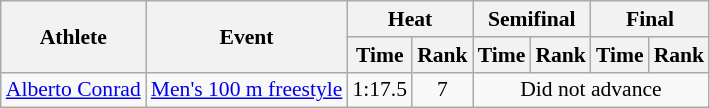<table class=wikitable style="font-size:90%">
<tr>
<th rowspan="2">Athlete</th>
<th rowspan="2">Event</th>
<th colspan="2">Heat</th>
<th colspan="2">Semifinal</th>
<th colspan="2">Final</th>
</tr>
<tr>
<th>Time</th>
<th>Rank</th>
<th>Time</th>
<th>Rank</th>
<th>Time</th>
<th>Rank</th>
</tr>
<tr>
<td><a href='#'>Alberto Conrad</a></td>
<td><a href='#'>Men's 100 m freestyle</a></td>
<td align="center">1:17.5</td>
<td align="center">7</td>
<td align=center colspan="4">Did not advance</td>
</tr>
</table>
